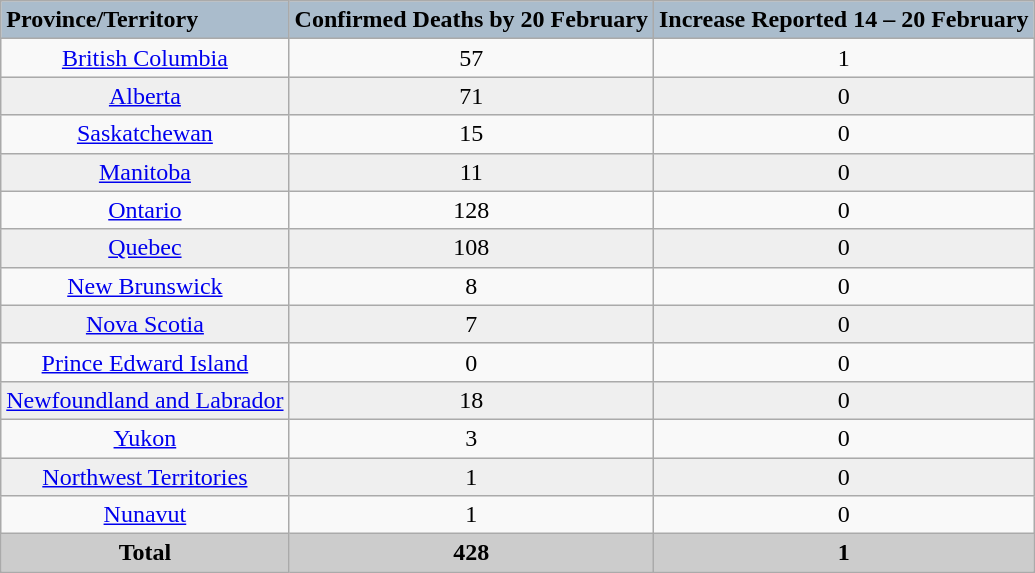<table class="wikitable sortable"|}>
<tr>
<th style="text-align: left; background: #aabccc;">Province/Territory</th>
<th style="text-align: left; background: #aabccc;">Confirmed Deaths by 20 February</th>
<th style="text-align: left; background: #aabccc;">Increase Reported 14 – 20 February</th>
</tr>
<tr style="text-align: center;">
<td><a href='#'>British Columbia</a></td>
<td>57</td>
<td>1</td>
</tr>
<tr style="text-align: center; background: #efefef;">
<td><a href='#'>Alberta</a></td>
<td>71</td>
<td>0</td>
</tr>
<tr style="text-align: center;">
<td><a href='#'>Saskatchewan</a></td>
<td>15</td>
<td>0</td>
</tr>
<tr style="text-align: center; background: #efefef;">
<td><a href='#'>Manitoba</a></td>
<td>11</td>
<td>0</td>
</tr>
<tr style="text-align: center;">
<td><a href='#'>Ontario</a></td>
<td>128</td>
<td>0</td>
</tr>
<tr style="text-align: center; background: #efefef;">
<td><a href='#'>Quebec</a></td>
<td>108</td>
<td>0</td>
</tr>
<tr style="text-align: center;">
<td><a href='#'>New Brunswick</a></td>
<td>8</td>
<td>0</td>
</tr>
<tr style="text-align: center; background: #efefef;">
<td><a href='#'>Nova Scotia</a></td>
<td>7</td>
<td>0</td>
</tr>
<tr style="text-align: center;">
<td><a href='#'>Prince Edward Island</a></td>
<td>0</td>
<td>0</td>
</tr>
<tr style="text-align: center; background: #efefef;">
<td><a href='#'>Newfoundland and Labrador</a></td>
<td>18</td>
<td>0</td>
</tr>
<tr style="text-align: center;">
<td><a href='#'>Yukon</a></td>
<td>3</td>
<td>0</td>
</tr>
<tr style="text-align: center; background: #efefef;">
<td><a href='#'>Northwest Territories</a></td>
<td>1</td>
<td>0</td>
</tr>
<tr style="text-align: center;">
<td><a href='#'>Nunavut</a></td>
<td>1</td>
<td>0</td>
</tr>
<tr style="text-align: center; background: #CCCCCC;">
<td><strong>Total</strong></td>
<td><strong>428</strong></td>
<td><strong>1</strong></td>
</tr>
</table>
